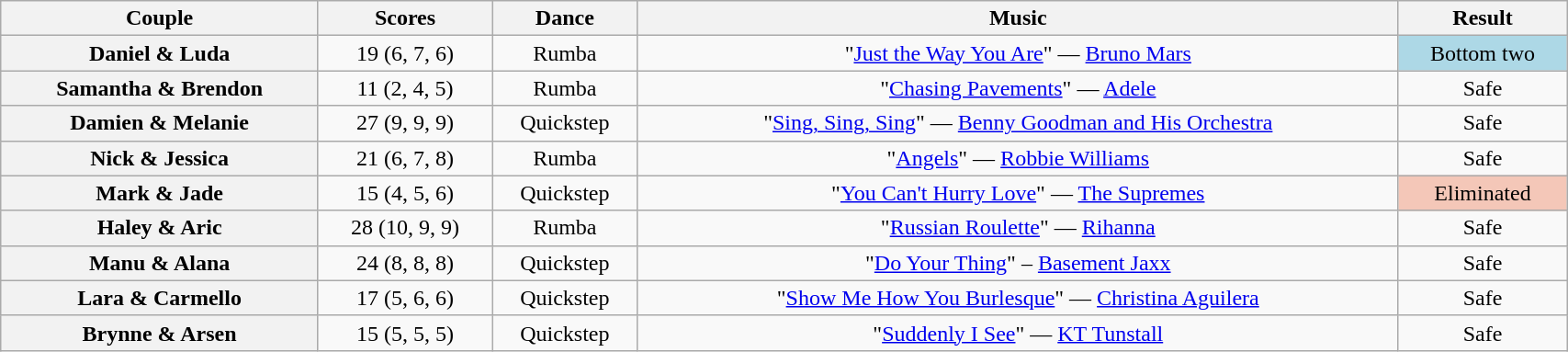<table class="wikitable sortable" style="text-align:center; width: 90%">
<tr>
<th scope="col">Couple</th>
<th scope="col">Scores</th>
<th scope="col">Dance</th>
<th scope="col" class="unsortable">Music</th>
<th scope="col" class="unsortable">Result</th>
</tr>
<tr>
<th scope="row">Daniel & Luda</th>
<td>19 (6, 7, 6)</td>
<td>Rumba</td>
<td>"<a href='#'>Just the Way You Are</a>" — <a href='#'>Bruno Mars</a></td>
<td bgcolor="lightblue">Bottom two</td>
</tr>
<tr>
<th scope="row">Samantha & Brendon</th>
<td>11 (2, 4, 5)</td>
<td>Rumba</td>
<td>"<a href='#'>Chasing Pavements</a>" — <a href='#'>Adele</a></td>
<td>Safe</td>
</tr>
<tr>
<th scope="row">Damien & Melanie</th>
<td>27 (9, 9, 9)</td>
<td>Quickstep</td>
<td>"<a href='#'>Sing, Sing, Sing</a>" — <a href='#'>Benny Goodman and His Orchestra</a></td>
<td>Safe</td>
</tr>
<tr>
<th scope="row">Nick & Jessica</th>
<td>21 (6, 7, 8)</td>
<td>Rumba</td>
<td>"<a href='#'>Angels</a>" — <a href='#'>Robbie Williams</a></td>
<td>Safe</td>
</tr>
<tr>
<th scope="row">Mark & Jade</th>
<td>15 (4, 5, 6)</td>
<td>Quickstep</td>
<td>"<a href='#'>You Can't Hurry Love</a>" — <a href='#'>The Supremes</a></td>
<td bgcolor="f4c7b8">Eliminated</td>
</tr>
<tr>
<th scope="row">Haley & Aric</th>
<td>28 (10, 9, 9)</td>
<td>Rumba</td>
<td>"<a href='#'>Russian Roulette</a>" — <a href='#'>Rihanna</a></td>
<td>Safe</td>
</tr>
<tr>
<th scope="row">Manu & Alana</th>
<td>24 (8, 8, 8)</td>
<td>Quickstep</td>
<td>"<a href='#'>Do Your Thing</a>" – <a href='#'>Basement Jaxx</a></td>
<td>Safe</td>
</tr>
<tr>
<th scope="row">Lara & Carmello</th>
<td>17 (5, 6, 6)</td>
<td>Quickstep</td>
<td>"<a href='#'>Show Me How You Burlesque</a>" — <a href='#'>Christina Aguilera</a></td>
<td>Safe</td>
</tr>
<tr>
<th scope="row">Brynne & Arsen</th>
<td>15 (5, 5, 5)</td>
<td>Quickstep</td>
<td>"<a href='#'>Suddenly I See</a>" — <a href='#'>KT Tunstall</a></td>
<td>Safe</td>
</tr>
</table>
